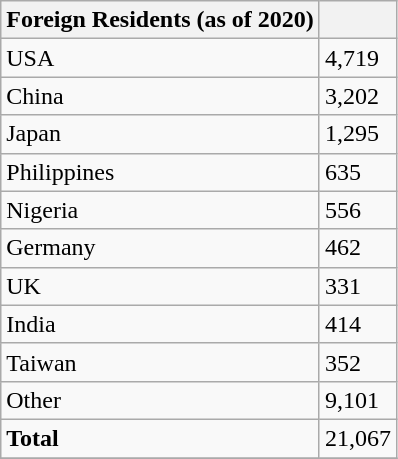<table class="wikitable sortable">
<tr>
<th>Foreign Residents (as of 2020)</th>
<th class=unsortable> </th>
</tr>
<tr>
<td>USA</td>
<td>4,719</td>
</tr>
<tr>
<td>China</td>
<td>3,202</td>
</tr>
<tr>
<td>Japan</td>
<td>1,295</td>
</tr>
<tr>
<td>Philippines</td>
<td>635</td>
</tr>
<tr>
<td>Nigeria</td>
<td>556</td>
</tr>
<tr>
<td>Germany</td>
<td>462</td>
</tr>
<tr>
<td>UK</td>
<td>331</td>
</tr>
<tr>
<td>India</td>
<td>414</td>
</tr>
<tr>
<td>Taiwan</td>
<td>352</td>
</tr>
<tr>
<td>Other</td>
<td>9,101</td>
</tr>
<tr>
<td><strong>Total</strong></td>
<td>21,067</td>
</tr>
<tr>
</tr>
</table>
